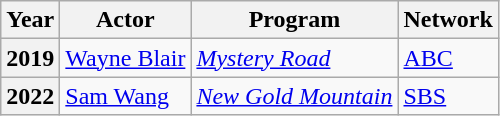<table class="wikitable plainrowheaders">
<tr>
<th>Year</th>
<th>Actor</th>
<th>Program</th>
<th>Network</th>
</tr>
<tr>
<th scope="row">2019</th>
<td><a href='#'>Wayne Blair</a></td>
<td><em><a href='#'>Mystery Road</a></em></td>
<td><a href='#'>ABC</a></td>
</tr>
<tr>
<th scope="row">2022</th>
<td><a href='#'>Sam Wang</a></td>
<td><em><a href='#'>New Gold Mountain</a></em></td>
<td><a href='#'>SBS</a></td>
</tr>
</table>
